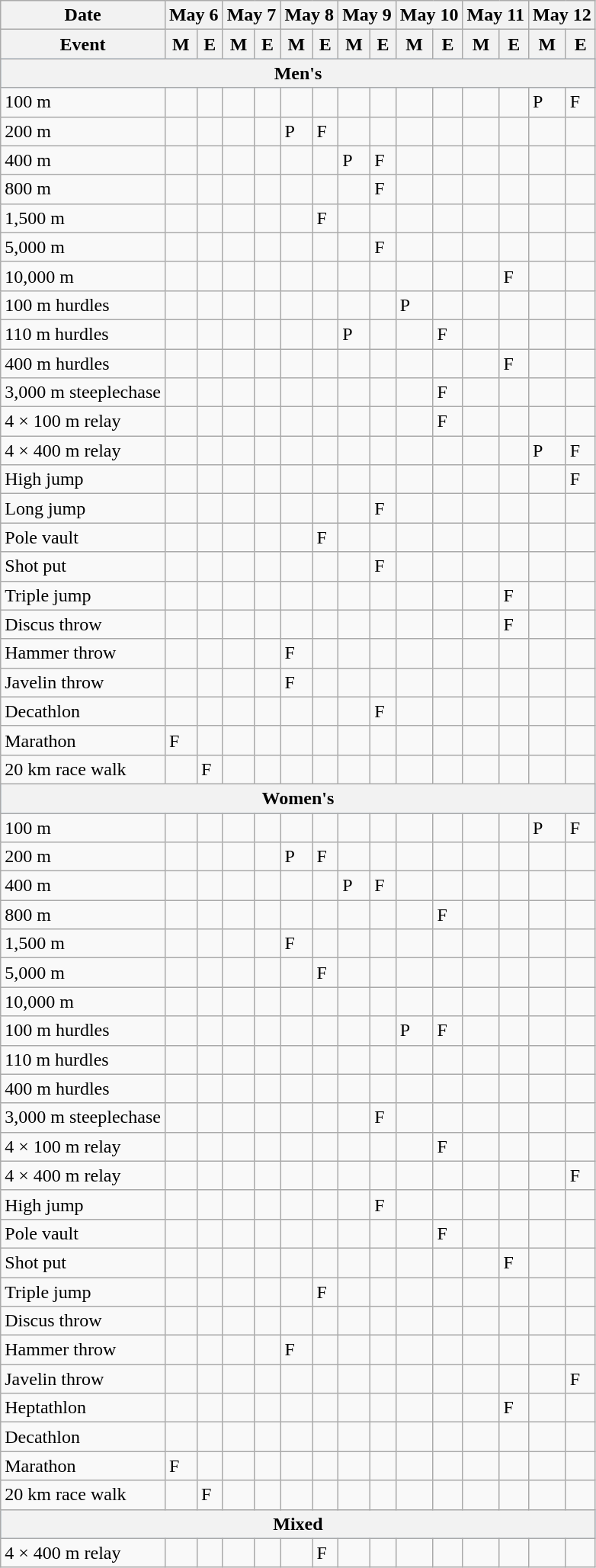<table class="wikitable olympic-schedule athletics">
<tr>
<th>Date</th>
<th colspan="2">May 6</th>
<th colspan="2">May 7</th>
<th colspan="2">May 8</th>
<th colspan="2">May 9</th>
<th colspan="2">May 10</th>
<th colspan="2">May 11</th>
<th colspan="2">May 12</th>
</tr>
<tr>
<th>Event</th>
<th>M</th>
<th>E</th>
<th>M</th>
<th>E</th>
<th>M</th>
<th>E</th>
<th>M</th>
<th>E</th>
<th>M</th>
<th>E</th>
<th>M</th>
<th>E</th>
<th>M</th>
<th>E</th>
</tr>
<tr style="background:#9acdff;">
<th colspan="15">Men's</th>
</tr>
<tr>
<td class="event">100 m</td>
<td></td>
<td></td>
<td></td>
<td></td>
<td></td>
<td></td>
<td></td>
<td></td>
<td></td>
<td></td>
<td></td>
<td></td>
<td class="preliminary round">P</td>
<td class="final">F</td>
</tr>
<tr>
<td class="event">200 m</td>
<td></td>
<td></td>
<td></td>
<td></td>
<td class="preliminary round">P</td>
<td class="final">F</td>
<td></td>
<td></td>
<td></td>
<td></td>
<td></td>
<td></td>
<td></td>
<td></td>
</tr>
<tr>
<td class="event">400 m</td>
<td></td>
<td></td>
<td></td>
<td></td>
<td></td>
<td></td>
<td class="preliminary round">P</td>
<td class="final">F</td>
<td></td>
<td></td>
<td></td>
<td></td>
<td></td>
<td></td>
</tr>
<tr>
<td class="event">800 m</td>
<td></td>
<td></td>
<td></td>
<td></td>
<td></td>
<td></td>
<td></td>
<td class="final">F</td>
<td></td>
<td></td>
<td></td>
<td></td>
<td></td>
<td></td>
</tr>
<tr>
<td class="event">1,500 m</td>
<td></td>
<td></td>
<td></td>
<td></td>
<td></td>
<td class="final">F</td>
<td></td>
<td></td>
<td></td>
<td></td>
<td></td>
<td></td>
<td></td>
<td></td>
</tr>
<tr>
<td class="event">5,000 m</td>
<td></td>
<td></td>
<td></td>
<td></td>
<td></td>
<td></td>
<td></td>
<td class="final">F</td>
<td></td>
<td></td>
<td></td>
<td></td>
<td></td>
<td></td>
</tr>
<tr>
<td class="event">10,000 m</td>
<td></td>
<td></td>
<td></td>
<td></td>
<td></td>
<td></td>
<td></td>
<td></td>
<td></td>
<td></td>
<td></td>
<td class="final">F</td>
<td></td>
<td></td>
</tr>
<tr>
<td class="event">100 m hurdles</td>
<td></td>
<td></td>
<td></td>
<td></td>
<td></td>
<td></td>
<td></td>
<td></td>
<td class="preliminary round">P</td>
<td></td>
<td></td>
<td></td>
<td></td>
<td></td>
</tr>
<tr>
<td class="event">110 m hurdles</td>
<td></td>
<td></td>
<td></td>
<td></td>
<td></td>
<td></td>
<td class="preliminary round">P</td>
<td></td>
<td></td>
<td class="final">F</td>
<td></td>
<td></td>
<td></td>
<td></td>
</tr>
<tr>
<td class="event">400 m hurdles</td>
<td></td>
<td></td>
<td></td>
<td></td>
<td></td>
<td></td>
<td></td>
<td></td>
<td></td>
<td></td>
<td></td>
<td class="final">F</td>
<td></td>
<td></td>
</tr>
<tr>
<td class="event">3,000 m steeplechase</td>
<td></td>
<td></td>
<td></td>
<td></td>
<td></td>
<td></td>
<td></td>
<td></td>
<td></td>
<td class="final">F</td>
<td></td>
<td></td>
<td></td>
<td></td>
</tr>
<tr>
<td class="event">4 × 100 m relay</td>
<td></td>
<td></td>
<td></td>
<td></td>
<td></td>
<td></td>
<td></td>
<td></td>
<td></td>
<td class="final">F</td>
<td></td>
<td></td>
<td></td>
<td></td>
</tr>
<tr>
<td class="event">4 × 400 m relay</td>
<td></td>
<td></td>
<td></td>
<td></td>
<td></td>
<td></td>
<td></td>
<td></td>
<td></td>
<td></td>
<td></td>
<td></td>
<td class="preliminary round">P</td>
<td class="final">F</td>
</tr>
<tr>
<td class="event">High jump</td>
<td></td>
<td></td>
<td></td>
<td></td>
<td></td>
<td></td>
<td></td>
<td></td>
<td></td>
<td></td>
<td></td>
<td></td>
<td></td>
<td class="final">F</td>
</tr>
<tr>
<td class="event">Long jump</td>
<td></td>
<td></td>
<td></td>
<td></td>
<td></td>
<td></td>
<td></td>
<td class="final">F</td>
<td></td>
<td></td>
<td></td>
<td></td>
<td></td>
<td></td>
</tr>
<tr>
<td class="event">Pole vault</td>
<td></td>
<td></td>
<td></td>
<td></td>
<td></td>
<td class="final">F</td>
<td></td>
<td></td>
<td></td>
<td></td>
<td></td>
<td></td>
<td></td>
<td></td>
</tr>
<tr>
<td class="event">Shot put</td>
<td></td>
<td></td>
<td></td>
<td></td>
<td></td>
<td></td>
<td></td>
<td class="final">F</td>
<td></td>
<td></td>
<td></td>
<td></td>
<td></td>
<td></td>
</tr>
<tr>
<td class="event">Triple jump</td>
<td></td>
<td></td>
<td></td>
<td></td>
<td></td>
<td></td>
<td></td>
<td></td>
<td></td>
<td></td>
<td></td>
<td class="final">F</td>
<td></td>
<td></td>
</tr>
<tr>
<td class="event">Discus throw</td>
<td></td>
<td></td>
<td></td>
<td></td>
<td></td>
<td></td>
<td></td>
<td></td>
<td></td>
<td></td>
<td></td>
<td class="final">F</td>
<td></td>
<td></td>
</tr>
<tr>
<td class="event">Hammer throw</td>
<td></td>
<td></td>
<td></td>
<td></td>
<td class="final">F</td>
<td></td>
<td></td>
<td></td>
<td></td>
<td></td>
<td></td>
<td></td>
<td></td>
<td></td>
</tr>
<tr>
<td class="event">Javelin throw</td>
<td></td>
<td></td>
<td></td>
<td></td>
<td class="final">F</td>
<td></td>
<td></td>
<td></td>
<td></td>
<td></td>
<td></td>
<td></td>
<td></td>
<td></td>
</tr>
<tr>
<td class="event">Decathlon</td>
<td></td>
<td></td>
<td></td>
<td></td>
<td></td>
<td></td>
<td></td>
<td class="final">F</td>
<td></td>
<td></td>
<td></td>
<td></td>
<td></td>
<td></td>
</tr>
<tr>
<td class="event">Marathon</td>
<td class="final">F</td>
<td></td>
<td></td>
<td></td>
<td></td>
<td></td>
<td></td>
<td></td>
<td></td>
<td></td>
<td></td>
<td></td>
<td></td>
<td></td>
</tr>
<tr>
<td class="event">20 km race walk</td>
<td></td>
<td class="final">F</td>
<td></td>
<td></td>
<td></td>
<td></td>
<td></td>
<td></td>
<td></td>
<td></td>
<td></td>
<td></td>
<td></td>
<td></td>
</tr>
<tr style="background:#9acdff;">
<th colspan="15">Women's</th>
</tr>
<tr>
<td class="event">100 m</td>
<td></td>
<td></td>
<td></td>
<td></td>
<td></td>
<td></td>
<td></td>
<td></td>
<td></td>
<td></td>
<td></td>
<td></td>
<td class="preliminary round">P</td>
<td class="final">F</td>
</tr>
<tr>
<td class="event">200 m</td>
<td></td>
<td></td>
<td></td>
<td></td>
<td class="preliminary round">P</td>
<td class="final">F</td>
<td></td>
<td></td>
<td></td>
<td></td>
<td></td>
<td></td>
<td></td>
<td></td>
</tr>
<tr>
<td class="event">400 m</td>
<td></td>
<td></td>
<td></td>
<td></td>
<td></td>
<td></td>
<td class="preliminary round">P</td>
<td class="final">F</td>
<td></td>
<td></td>
<td></td>
<td></td>
<td></td>
<td></td>
</tr>
<tr>
<td class="event">800 m</td>
<td></td>
<td></td>
<td></td>
<td></td>
<td></td>
<td></td>
<td></td>
<td></td>
<td></td>
<td class="final">F</td>
<td></td>
<td></td>
<td></td>
<td></td>
</tr>
<tr>
<td class="event">1,500 m</td>
<td></td>
<td></td>
<td></td>
<td></td>
<td class="final">F</td>
<td></td>
<td></td>
<td></td>
<td></td>
<td></td>
<td></td>
<td></td>
<td></td>
<td></td>
</tr>
<tr>
<td class="event">5,000 m</td>
<td></td>
<td></td>
<td></td>
<td></td>
<td></td>
<td class="final">F</td>
<td></td>
<td></td>
<td></td>
<td></td>
<td></td>
<td></td>
<td></td>
<td></td>
</tr>
<tr>
<td class="event">10,000 m</td>
<td></td>
<td></td>
<td></td>
<td></td>
<td></td>
<td></td>
<td></td>
<td></td>
<td></td>
<td></td>
<td></td>
<td></td>
<td></td>
<td></td>
</tr>
<tr>
<td class="event">100 m hurdles</td>
<td></td>
<td></td>
<td></td>
<td></td>
<td></td>
<td></td>
<td></td>
<td></td>
<td class="preliminary round">P</td>
<td class="final">F</td>
<td></td>
<td></td>
<td></td>
<td></td>
</tr>
<tr>
<td class="event">110 m hurdles</td>
<td></td>
<td></td>
<td></td>
<td></td>
<td></td>
<td></td>
<td></td>
<td></td>
<td></td>
<td></td>
<td></td>
<td></td>
<td></td>
<td></td>
</tr>
<tr>
<td class="event">400 m hurdles</td>
<td></td>
<td></td>
<td></td>
<td></td>
<td></td>
<td></td>
<td></td>
<td></td>
<td></td>
<td></td>
<td></td>
<td></td>
<td></td>
<td></td>
</tr>
<tr>
<td class="event">3,000 m steeplechase</td>
<td></td>
<td></td>
<td></td>
<td></td>
<td></td>
<td></td>
<td></td>
<td class="final">F</td>
<td></td>
<td></td>
<td></td>
<td></td>
<td></td>
<td></td>
</tr>
<tr>
<td class="event">4 × 100 m relay</td>
<td></td>
<td></td>
<td></td>
<td></td>
<td></td>
<td></td>
<td></td>
<td></td>
<td></td>
<td class="final">F</td>
<td></td>
<td></td>
<td></td>
<td></td>
</tr>
<tr>
<td class="event">4 × 400 m relay</td>
<td></td>
<td></td>
<td></td>
<td></td>
<td></td>
<td></td>
<td></td>
<td></td>
<td></td>
<td></td>
<td></td>
<td></td>
<td></td>
<td class="final">F</td>
</tr>
<tr>
<td class="event">High jump</td>
<td></td>
<td></td>
<td></td>
<td></td>
<td></td>
<td></td>
<td></td>
<td class="final">F</td>
<td></td>
<td></td>
<td></td>
<td></td>
<td></td>
<td></td>
</tr>
<tr>
<td class="event">Pole vault</td>
<td></td>
<td></td>
<td></td>
<td></td>
<td></td>
<td></td>
<td></td>
<td></td>
<td></td>
<td class="final">F</td>
<td></td>
<td></td>
<td></td>
<td></td>
</tr>
<tr>
<td class="event">Shot put</td>
<td></td>
<td></td>
<td></td>
<td></td>
<td></td>
<td></td>
<td></td>
<td></td>
<td></td>
<td></td>
<td></td>
<td class="final">F</td>
<td></td>
<td></td>
</tr>
<tr>
<td class="event">Triple jump</td>
<td></td>
<td></td>
<td></td>
<td></td>
<td></td>
<td class="final">F</td>
<td></td>
<td></td>
<td></td>
<td></td>
<td></td>
<td></td>
<td></td>
<td></td>
</tr>
<tr>
<td class="event">Discus throw</td>
<td></td>
<td></td>
<td></td>
<td></td>
<td></td>
<td></td>
<td></td>
<td></td>
<td></td>
<td></td>
<td></td>
<td></td>
<td></td>
<td></td>
</tr>
<tr>
<td class="event">Hammer throw</td>
<td></td>
<td></td>
<td></td>
<td></td>
<td class="final">F</td>
<td></td>
<td></td>
<td></td>
<td></td>
<td></td>
<td></td>
<td></td>
<td></td>
<td></td>
</tr>
<tr>
<td class="event">Javelin throw</td>
<td></td>
<td></td>
<td></td>
<td></td>
<td></td>
<td></td>
<td></td>
<td></td>
<td></td>
<td></td>
<td></td>
<td></td>
<td></td>
<td class="final">F</td>
</tr>
<tr>
<td class="event">Heptathlon</td>
<td></td>
<td></td>
<td></td>
<td></td>
<td></td>
<td></td>
<td></td>
<td></td>
<td></td>
<td></td>
<td></td>
<td class="final">F</td>
<td></td>
<td></td>
</tr>
<tr>
<td class="event">Decathlon</td>
<td></td>
<td></td>
<td></td>
<td></td>
<td></td>
<td></td>
<td></td>
<td></td>
<td></td>
<td></td>
<td></td>
<td></td>
<td></td>
<td></td>
</tr>
<tr>
<td class="event">Marathon</td>
<td class="final">F</td>
<td></td>
<td></td>
<td></td>
<td></td>
<td></td>
<td></td>
<td></td>
<td></td>
<td></td>
<td></td>
<td></td>
<td></td>
<td></td>
</tr>
<tr>
<td class="event">20 km race walk</td>
<td></td>
<td class="final">F</td>
<td></td>
<td></td>
<td></td>
<td></td>
<td></td>
<td></td>
<td></td>
<td></td>
<td></td>
<td></td>
<td></td>
<td></td>
</tr>
<tr style="background:#9acdff;">
<th colspan="15">Mixed</th>
</tr>
<tr>
<td class="event">4 × 400 m relay</td>
<td></td>
<td></td>
<td></td>
<td></td>
<td></td>
<td class="final">F</td>
<td></td>
<td></td>
<td></td>
<td></td>
<td></td>
<td></td>
<td></td>
<td></td>
</tr>
</table>
